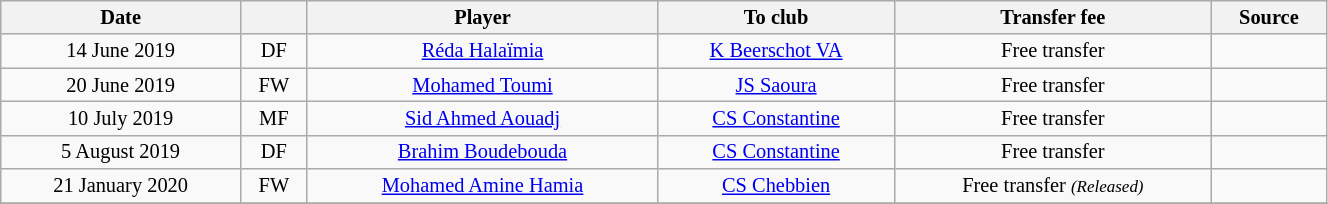<table class="wikitable sortable" style="width:70%; text-align:center; font-size:85%; text-align:centre;">
<tr>
<th>Date</th>
<th></th>
<th>Player</th>
<th>To club</th>
<th>Transfer fee</th>
<th>Source</th>
</tr>
<tr>
<td>14 June 2019</td>
<td>DF</td>
<td> <a href='#'>Réda Halaïmia</a></td>
<td> <a href='#'>K Beerschot VA</a></td>
<td>Free transfer</td>
<td></td>
</tr>
<tr>
<td>20 June 2019</td>
<td>FW</td>
<td> <a href='#'>Mohamed Toumi</a></td>
<td><a href='#'>JS Saoura</a></td>
<td>Free transfer</td>
<td></td>
</tr>
<tr>
<td>10 July 2019</td>
<td>MF</td>
<td> <a href='#'>Sid Ahmed Aouadj</a></td>
<td><a href='#'>CS Constantine</a></td>
<td>Free transfer</td>
<td></td>
</tr>
<tr>
<td>5 August 2019</td>
<td>DF</td>
<td> <a href='#'>Brahim Boudebouda</a></td>
<td><a href='#'>CS Constantine</a></td>
<td>Free transfer</td>
<td></td>
</tr>
<tr>
<td>21 January 2020</td>
<td>FW</td>
<td> <a href='#'>Mohamed Amine Hamia</a></td>
<td> <a href='#'>CS Chebbien</a></td>
<td>Free transfer <small><em>(Released)</em></small></td>
<td></td>
</tr>
<tr>
</tr>
</table>
